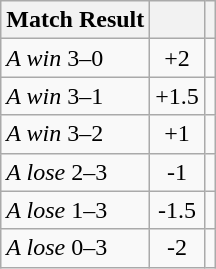<table class="wikitable" style="font-size: 100%; text-align: center;">
<tr>
<th>Match Result</th>
<th></th>
<th></th>
</tr>
<tr>
<td style="text-align: left;"><em>A win</em> 3–0</td>
<td>+2</td>
<td></td>
</tr>
<tr>
<td style="text-align: left;"><em>A win</em> 3–1</td>
<td>+1.5</td>
<td></td>
</tr>
<tr>
<td style="text-align: left;"><em>A win</em> 3–2</td>
<td>+1</td>
<td></td>
</tr>
<tr>
<td style="text-align: left;"><em>A lose</em> 2–3</td>
<td>-1</td>
<td></td>
</tr>
<tr>
<td style="text-align: left;"><em>A lose</em> 1–3</td>
<td>-1.5</td>
<td></td>
</tr>
<tr>
<td style="text-align: left;"><em>A lose</em> 0–3</td>
<td>-2</td>
<td></td>
</tr>
</table>
